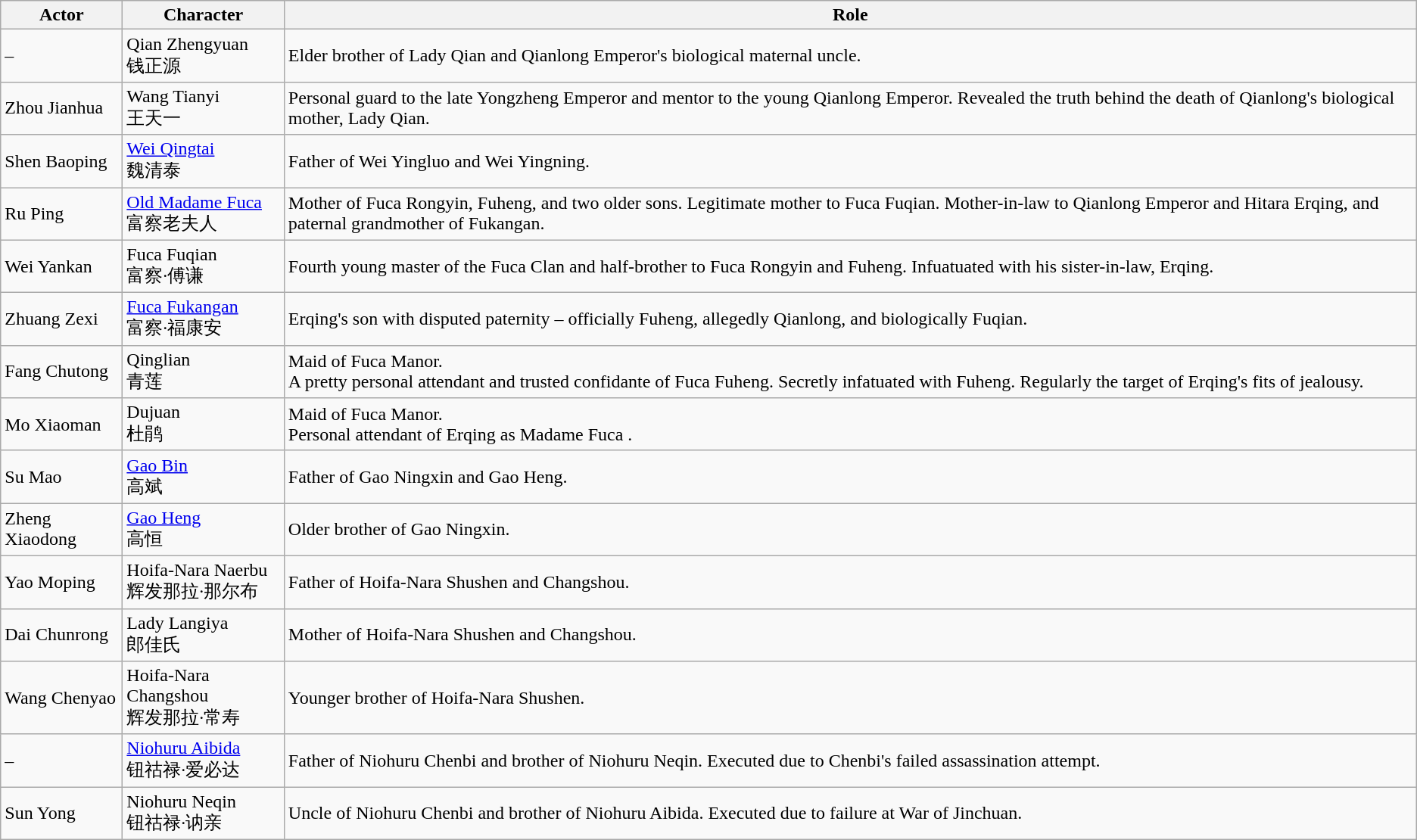<table class="wikitable">
<tr>
<th>Actor</th>
<th>Character</th>
<th>Role</th>
</tr>
<tr>
<td>–</td>
<td>Qian Zhengyuan<br>钱正源</td>
<td>Elder brother of Lady Qian and Qianlong Emperor's biological maternal uncle.</td>
</tr>
<tr>
<td>Zhou Jianhua</td>
<td>Wang Tianyi<br>王天一</td>
<td>Personal guard to the late Yongzheng Emperor and mentor to the young Qianlong Emperor. Revealed the truth behind the death of Qianlong's biological mother, Lady Qian.</td>
</tr>
<tr>
<td>Shen Baoping</td>
<td><a href='#'>Wei Qingtai</a><br>魏清泰</td>
<td>Father of Wei Yingluo and Wei Yingning.</td>
</tr>
<tr>
<td>Ru Ping</td>
<td><a href='#'>Old Madame Fuca</a><br>富察老夫人</td>
<td>Mother of Fuca Rongyin, Fuheng, and two older sons. Legitimate mother to Fuca Fuqian. Mother-in-law to Qianlong Emperor and Hitara Erqing, and paternal grandmother of Fukangan.</td>
</tr>
<tr>
<td>Wei Yankan</td>
<td>Fuca Fuqian<br>富察·傅谦</td>
<td>Fourth young master of the Fuca Clan and half-brother to Fuca Rongyin and Fuheng. Infuatuated with his sister-in-law, Erqing.</td>
</tr>
<tr>
<td>Zhuang Zexi</td>
<td><a href='#'>Fuca Fukangan</a><br>富察·福康安</td>
<td>Erqing's son with disputed paternity – officially Fuheng, allegedly Qianlong, and biologically Fuqian.</td>
</tr>
<tr>
<td>Fang Chutong</td>
<td>Qinglian<br>青莲</td>
<td>Maid of Fuca Manor.<br>A pretty personal attendant and trusted confidante of Fuca Fuheng. Secretly infatuated with Fuheng. Regularly the target of Erqing's fits of jealousy.</td>
</tr>
<tr>
<td>Mo Xiaoman</td>
<td>Dujuan<br>杜鹃</td>
<td>Maid of Fuca Manor.<br>Personal attendant of Erqing as Madame Fuca .</td>
</tr>
<tr>
<td>Su Mao</td>
<td><a href='#'>Gao Bin</a><br>高斌</td>
<td>Father of Gao Ningxin and Gao Heng.</td>
</tr>
<tr>
<td>Zheng Xiaodong</td>
<td><a href='#'>Gao Heng</a><br>高恒</td>
<td>Older brother of Gao Ningxin.</td>
</tr>
<tr>
<td>Yao Moping</td>
<td>Hoifa-Nara Naerbu<br>辉发那拉·那尔布</td>
<td>Father of Hoifa-Nara Shushen and Changshou.</td>
</tr>
<tr>
<td>Dai Chunrong</td>
<td>Lady Langiya<br>郎佳氏</td>
<td>Mother of Hoifa-Nara Shushen and Changshou.</td>
</tr>
<tr>
<td>Wang Chenyao</td>
<td>Hoifa-Nara Changshou<br>辉发那拉·常寿</td>
<td>Younger brother of Hoifa-Nara Shushen.</td>
</tr>
<tr>
<td>–</td>
<td><a href='#'>Niohuru Aibida</a><br>钮祜禄·爱必达</td>
<td>Father of Niohuru Chenbi and brother of Niohuru Neqin. Executed due to Chenbi's failed assassination attempt.</td>
</tr>
<tr>
<td>Sun Yong</td>
<td>Niohuru Neqin<br>钮祜禄·讷亲</td>
<td>Uncle of Niohuru Chenbi and brother of Niohuru Aibida. Executed due to failure at War of Jinchuan.</td>
</tr>
</table>
